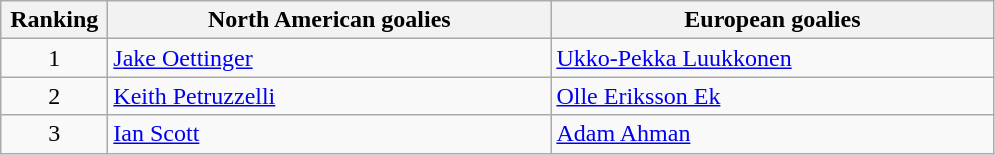<table class="wikitable">
<tr>
<th style="width:4em;">Ranking</th>
<th style="width:18em;">North American goalies</th>
<th style="width:18em;">European goalies</th>
</tr>
<tr>
<td style="text-align:center;">1</td>
<td> <a href='#'>Jake Oettinger</a></td>
<td> <a href='#'>Ukko-Pekka Luukkonen</a></td>
</tr>
<tr>
<td style="text-align:center;">2</td>
<td> <a href='#'>Keith Petruzzelli</a></td>
<td> <a href='#'>Olle Eriksson Ek</a></td>
</tr>
<tr>
<td style="text-align:center;">3</td>
<td> <a href='#'>Ian Scott</a></td>
<td> <a href='#'>Adam Ahman</a></td>
</tr>
</table>
